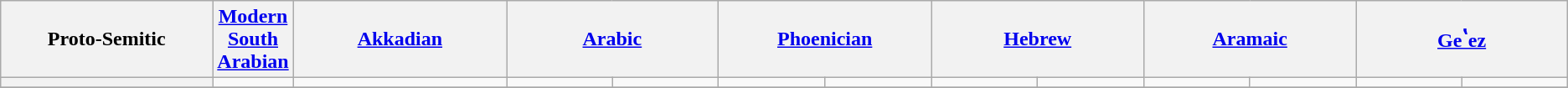<table class="wikitable" style="text-align:center;">
<tr>
<th width="14%">Proto-Semitic</th>
<th><a href='#'>Modern South Arabian</a></th>
<th width="14%"><a href='#'>Akkadian</a></th>
<th width="14%" colspan="2"><a href='#'>Arabic</a></th>
<th width="14%" colspan="2"><a href='#'>Phoenician</a></th>
<th width="14%" colspan="2"><a href='#'>Hebrew</a></th>
<th width="14%" colspan="2"><a href='#'>Aramaic</a></th>
<th width="14%" colspan="2"><a href='#'>Geʽez</a></th>
</tr>
<tr>
<th> </th>
<td></td>
<td></td>
<td><span></span></td>
<td></td>
<td></td>
<td></td>
<td><span></span></td>
<td></td>
<td><span></span></td>
<td></td>
<td><span></span></td>
<td></td>
</tr>
<tr>
</tr>
</table>
